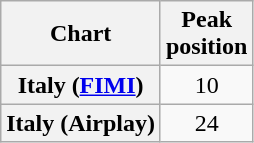<table class="wikitable sortable plainrowheaders" style="text-align:center;">
<tr>
<th>Chart</th>
<th>Peak<br>position</th>
</tr>
<tr>
<th scope="row">Italy (<a href='#'>FIMI</a>)</th>
<td>10</td>
</tr>
<tr>
<th scope="row">Italy (Airplay)</th>
<td>24</td>
</tr>
</table>
